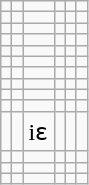<table class=wikitable>
<tr>
<td></td>
<td></td>
<td></td>
<td></td>
<td></td>
<td></td>
</tr>
<tr>
<td></td>
<td></td>
<td></td>
<td></td>
<td></td>
<td></td>
</tr>
<tr>
<td></td>
<td></td>
<td></td>
<td></td>
<td></td>
<td></td>
</tr>
<tr>
<td></td>
<td></td>
<td></td>
<td></td>
<td></td>
<td></td>
</tr>
<tr>
<td></td>
<td></td>
<td></td>
<td></td>
<td></td>
<td></td>
</tr>
<tr>
<td></td>
<td></td>
<td></td>
<td></td>
<td></td>
<td></td>
</tr>
<tr>
<td></td>
<td></td>
<td></td>
<td></td>
<td></td>
<td></td>
</tr>
<tr>
<td></td>
<td></td>
<td></td>
<td></td>
<td></td>
<td></td>
</tr>
<tr>
<td></td>
<td></td>
<td></td>
<td></td>
<td></td>
<td></td>
</tr>
<tr>
<td></td>
<td></td>
<td></td>
<td></td>
<td></td>
<td></td>
</tr>
<tr>
<td></td>
<td></td>
<td>iɛ</td>
<td></td>
<td></td>
<td></td>
</tr>
<tr>
<td></td>
<td></td>
<td></td>
<td></td>
<td></td>
<td></td>
</tr>
<tr>
<td></td>
<td></td>
<td></td>
<td></td>
<td></td>
<td></td>
</tr>
<tr>
<td></td>
<td></td>
<td></td>
<td></td>
<td></td>
<td></td>
</tr>
</table>
